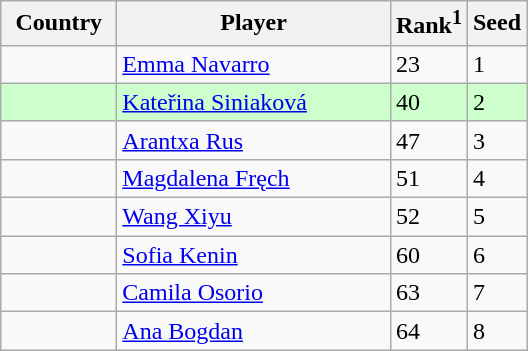<table class="sortable wikitable">
<tr>
<th width="70">Country</th>
<th width="175">Player</th>
<th>Rank<sup>1</sup></th>
<th>Seed</th>
</tr>
<tr>
<td></td>
<td><a href='#'>Emma Navarro</a></td>
<td>23</td>
<td>1</td>
</tr>
<tr style="background:#cfc;">
<td></td>
<td><a href='#'>Kateřina Siniaková</a></td>
<td>40</td>
<td>2</td>
</tr>
<tr>
<td></td>
<td><a href='#'>Arantxa Rus</a></td>
<td>47</td>
<td>3</td>
</tr>
<tr>
<td></td>
<td><a href='#'>Magdalena Fręch</a></td>
<td>51</td>
<td>4</td>
</tr>
<tr>
<td></td>
<td><a href='#'>Wang Xiyu</a></td>
<td>52</td>
<td>5</td>
</tr>
<tr>
<td></td>
<td><a href='#'>Sofia Kenin</a></td>
<td>60</td>
<td>6</td>
</tr>
<tr>
<td></td>
<td><a href='#'>Camila Osorio</a></td>
<td>63</td>
<td>7</td>
</tr>
<tr>
<td></td>
<td><a href='#'>Ana Bogdan</a></td>
<td>64</td>
<td>8</td>
</tr>
</table>
